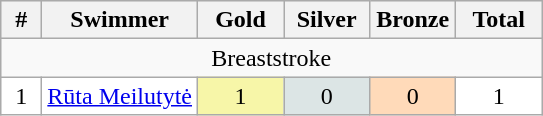<table class=wikitable style="border:1px solid #AAAAAA">
<tr bgcolor="#EFEFEF">
<th width=20>#</th>
<th>Swimmer</th>
<th width=50>Gold</th>
<th width=50>Silver</th>
<th width=50>Bronze</th>
<th width=50>Total</th>
</tr>
<tr>
<td align="center" colspan="6">Breaststroke</td>
</tr>
<tr align="center" bgcolor="#FFFFFF">
<td>1</td>
<td align="left"><a href='#'>Rūta Meilutytė</a></td>
<td style="background:#F7F6A8;">1</td>
<td style="background:#DCE5E5;">0</td>
<td style="background:#FFDAB9;">0</td>
<td>1</td>
</tr>
</table>
